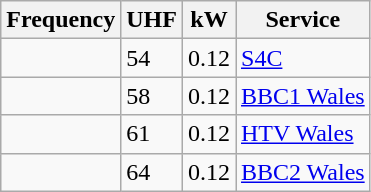<table class="wikitable sortable">
<tr>
<th>Frequency</th>
<th>UHF</th>
<th>kW</th>
<th>Service</th>
</tr>
<tr>
<td></td>
<td>54</td>
<td>0.12</td>
<td><a href='#'>S4C</a></td>
</tr>
<tr>
<td></td>
<td>58</td>
<td>0.12</td>
<td><a href='#'>BBC1 Wales</a></td>
</tr>
<tr>
<td></td>
<td>61</td>
<td>0.12</td>
<td><a href='#'>HTV Wales</a></td>
</tr>
<tr>
<td></td>
<td>64</td>
<td>0.12</td>
<td><a href='#'>BBC2 Wales</a></td>
</tr>
</table>
